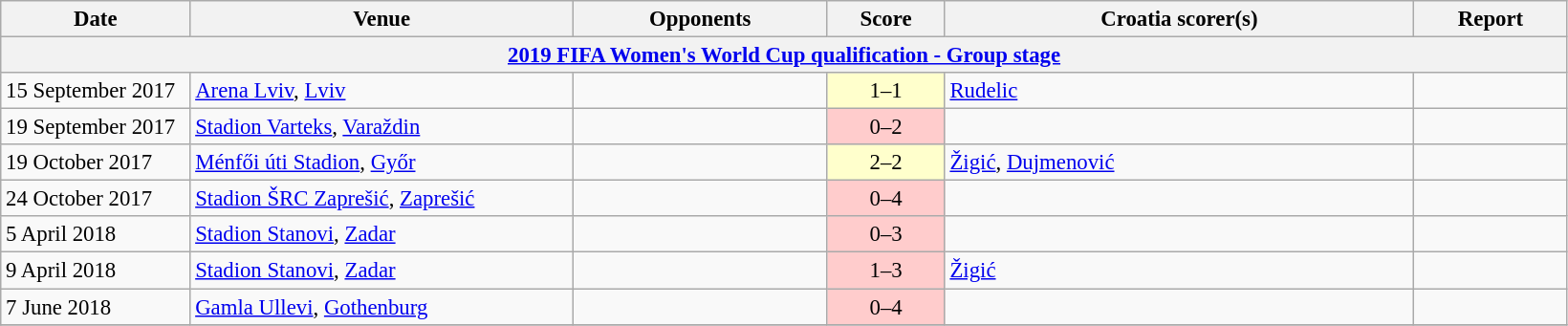<table class="wikitable" style="font-size:95%;">
<tr>
<th width=125>Date</th>
<th width=260>Venue</th>
<th width=170>Opponents</th>
<th width= 75>Score</th>
<th width=320>Croatia scorer(s)</th>
<th width=100>Report</th>
</tr>
<tr>
<th colspan=7><a href='#'>2019 FIFA Women's World Cup qualification - Group stage</a></th>
</tr>
<tr>
<td>15 September 2017</td>
<td><a href='#'>Arena Lviv</a>, <a href='#'>Lviv</a></td>
<td></td>
<td align=center bgcolor=#FFFFCC>1–1</td>
<td><a href='#'>Rudelic</a></td>
<td></td>
</tr>
<tr>
<td>19 September 2017</td>
<td><a href='#'>Stadion Varteks</a>, <a href='#'>Varaždin</a></td>
<td></td>
<td align=center bgcolor=#FFCCCC>0–2</td>
<td></td>
<td></td>
</tr>
<tr>
<td>19 October 2017</td>
<td><a href='#'>Ménfői úti Stadion</a>, <a href='#'>Győr</a></td>
<td></td>
<td align=center bgcolor=#FFFFCC>2–2</td>
<td><a href='#'>Žigić</a>, <a href='#'>Dujmenović</a></td>
<td></td>
</tr>
<tr>
<td>24 October 2017</td>
<td><a href='#'>Stadion ŠRC Zaprešić</a>, <a href='#'>Zaprešić</a></td>
<td></td>
<td align=center bgcolor=#FFCCCC>0–4</td>
<td></td>
<td></td>
</tr>
<tr>
<td>5 April 2018</td>
<td><a href='#'>Stadion Stanovi</a>, <a href='#'>Zadar</a></td>
<td></td>
<td align=center bgcolor=#FFCCCC>0–3</td>
<td></td>
<td></td>
</tr>
<tr>
<td>9 April 2018</td>
<td><a href='#'>Stadion Stanovi</a>, <a href='#'>Zadar</a></td>
<td></td>
<td align=center bgcolor=#FFCCCC>1–3</td>
<td><a href='#'>Žigić</a></td>
<td></td>
</tr>
<tr>
<td>7 June 2018</td>
<td><a href='#'>Gamla Ullevi</a>, <a href='#'>Gothenburg</a></td>
<td></td>
<td align=center bgcolor=#FFCCCC>0–4</td>
<td></td>
<td></td>
</tr>
<tr>
</tr>
</table>
